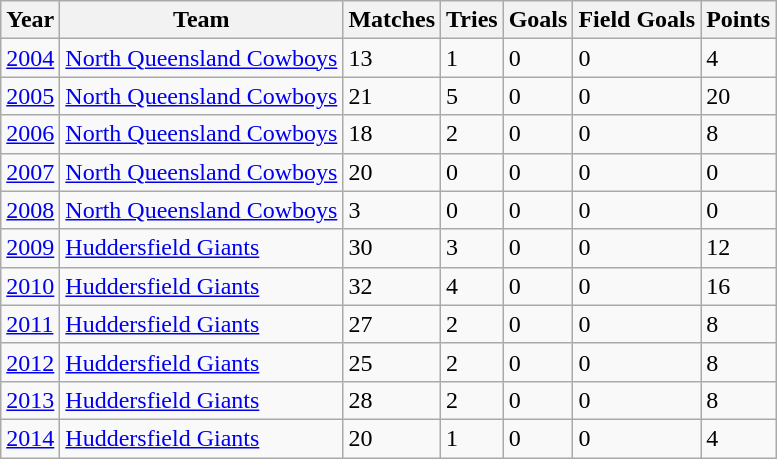<table class="wikitable">
<tr>
<th>Year</th>
<th>Team</th>
<th>Matches</th>
<th>Tries</th>
<th>Goals</th>
<th>Field Goals</th>
<th>Points</th>
</tr>
<tr>
<td><a href='#'>2004</a></td>
<td> <a href='#'>North Queensland Cowboys</a></td>
<td>13</td>
<td>1</td>
<td>0</td>
<td>0</td>
<td>4</td>
</tr>
<tr>
<td><a href='#'>2005</a></td>
<td> <a href='#'>North Queensland Cowboys</a></td>
<td>21</td>
<td>5</td>
<td>0</td>
<td>0</td>
<td>20</td>
</tr>
<tr>
<td><a href='#'>2006</a></td>
<td> <a href='#'>North Queensland Cowboys</a></td>
<td>18</td>
<td>2</td>
<td>0</td>
<td>0</td>
<td>8</td>
</tr>
<tr>
<td><a href='#'>2007</a></td>
<td> <a href='#'>North Queensland Cowboys</a></td>
<td>20</td>
<td>0</td>
<td>0</td>
<td>0</td>
<td>0</td>
</tr>
<tr>
<td><a href='#'>2008</a></td>
<td> <a href='#'>North Queensland Cowboys</a></td>
<td>3</td>
<td>0</td>
<td>0</td>
<td>0</td>
<td>0</td>
</tr>
<tr>
<td><a href='#'>2009</a></td>
<td> <a href='#'>Huddersfield Giants</a></td>
<td>30</td>
<td>3</td>
<td>0</td>
<td>0</td>
<td>12</td>
</tr>
<tr>
<td><a href='#'>2010</a></td>
<td> <a href='#'>Huddersfield Giants</a></td>
<td>32</td>
<td>4</td>
<td>0</td>
<td>0</td>
<td>16</td>
</tr>
<tr>
<td><a href='#'>2011</a></td>
<td> <a href='#'>Huddersfield Giants</a></td>
<td>27</td>
<td>2</td>
<td>0</td>
<td>0</td>
<td>8</td>
</tr>
<tr>
<td><a href='#'>2012</a></td>
<td> <a href='#'>Huddersfield Giants</a></td>
<td>25</td>
<td>2</td>
<td>0</td>
<td>0</td>
<td>8</td>
</tr>
<tr>
<td><a href='#'>2013</a></td>
<td> <a href='#'>Huddersfield Giants</a></td>
<td>28</td>
<td>2</td>
<td>0</td>
<td>0</td>
<td>8</td>
</tr>
<tr>
<td><a href='#'>2014</a></td>
<td> <a href='#'>Huddersfield Giants</a></td>
<td>20</td>
<td>1</td>
<td>0</td>
<td>0</td>
<td>4</td>
</tr>
</table>
